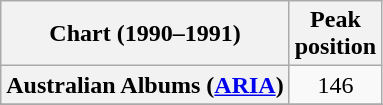<table class="wikitable sortable plainrowheaders" style="text-align:center">
<tr>
<th scope="col">Chart (1990–1991)</th>
<th scope="col">Peak<br>position</th>
</tr>
<tr>
<th scope="row">Australian Albums (<a href='#'>ARIA</a>)</th>
<td>146</td>
</tr>
<tr>
</tr>
<tr>
</tr>
</table>
